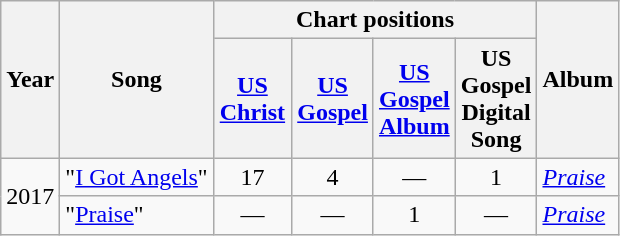<table class="wikitable">
<tr>
<th rowspan=2>Year</th>
<th rowspan=2>Song</th>
<th colspan=4>Chart positions</th>
<th rowspan=2>Album</th>
</tr>
<tr>
<th width="45"><a href='#'>US<br>Christ</a><br></th>
<th width="45"><a href='#'>US<br>Gospel</a><br></th>
<th width="45"><a href='#'>US<br>Gospel Album</a><br></th>
<th width="45">US<br>Gospel Digital Song<br></th>
</tr>
<tr>
<td align="left" rowspan=15>2017</td>
<td align="left">"<a href='#'>I Got Angels</a>"</td>
<td align="center">17</td>
<td align="center">4</td>
<td align="center">—</td>
<td align="center">1</td>
<td align="left"><em><a href='#'>Praise</a></em></td>
</tr>
<tr>
<td align="left">"<a href='#'>Praise</a>"</td>
<td align="center">—</td>
<td align="center">—</td>
<td align="center">1</td>
<td align="center">—</td>
<td align="left"><em><a href='#'>Praise</a></em></td>
</tr>
</table>
